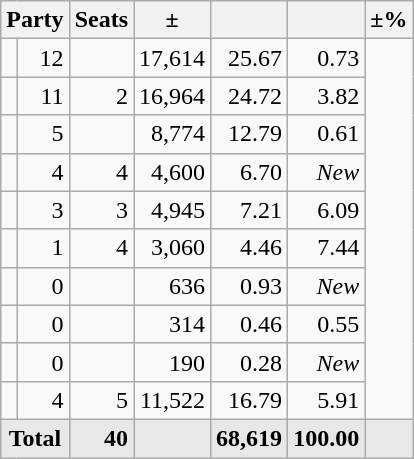<table class=wikitable>
<tr>
<th colspan=2 align=center>Party</th>
<th>Seats</th>
<th>±</th>
<th></th>
<th></th>
<th>±%</th>
</tr>
<tr>
<td></td>
<td align=right>12</td>
<td align=right></td>
<td align=right>17,614</td>
<td align=right>25.67</td>
<td align=right>0.73</td>
</tr>
<tr>
<td></td>
<td align=right>11</td>
<td align=right> 2</td>
<td align=right>16,964</td>
<td align=right>24.72</td>
<td align=right>3.82</td>
</tr>
<tr>
<td></td>
<td align=right>5</td>
<td align=right></td>
<td align=right>8,774</td>
<td align=right>12.79</td>
<td align=right>0.61</td>
</tr>
<tr>
<td></td>
<td align=right>4</td>
<td align=right> 4</td>
<td align=right>4,600</td>
<td align=right>6.70</td>
<td align=right><em>New</em></td>
</tr>
<tr>
<td></td>
<td align=right>3</td>
<td align=right> 3</td>
<td align=right>4,945</td>
<td align=right>7.21</td>
<td align=right>6.09</td>
</tr>
<tr>
<td></td>
<td align=right>1</td>
<td align=right> 4</td>
<td align=right>3,060</td>
<td align=right>4.46</td>
<td align=right>7.44</td>
</tr>
<tr>
<td></td>
<td align=right>0</td>
<td align=right></td>
<td align=right>636</td>
<td align=right>0.93</td>
<td align=right><em>New</em></td>
</tr>
<tr>
<td></td>
<td align=right>0</td>
<td align=right></td>
<td align=right>314</td>
<td align=right>0.46</td>
<td align=right>0.55</td>
</tr>
<tr>
<td></td>
<td align=right>0</td>
<td align=right></td>
<td align=right>190</td>
<td align=right>0.28</td>
<td align=right><em>New</em></td>
</tr>
<tr>
<td></td>
<td align=right>4</td>
<td align=right> 5</td>
<td align=right>11,522</td>
<td align=right>16.79</td>
<td align=right>5.91</td>
</tr>
<tr style="font-weight:bold; background:rgb(232,232,232);">
<td colspan=2 align=center>Total</td>
<td align=right>40</td>
<td align=center></td>
<td align=right>68,619</td>
<td align=center>100.00</td>
<td align=center></td>
</tr>
</table>
